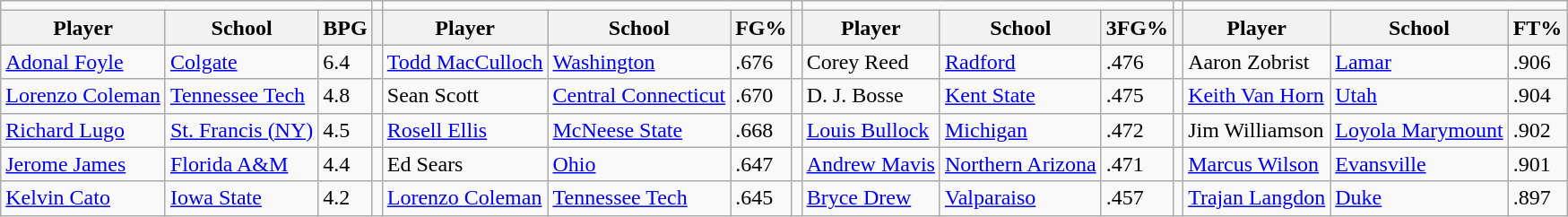<table class="wikitable" style="text-align: left;">
<tr>
<td colspan=3></td>
<td></td>
<td colspan=3></td>
<td></td>
<td colspan=3></td>
<td></td>
<td colspan=3></td>
</tr>
<tr>
<th>Player</th>
<th>School</th>
<th>BPG</th>
<th></th>
<th>Player</th>
<th>School</th>
<th>FG%</th>
<th></th>
<th>Player</th>
<th>School</th>
<th>3FG%</th>
<th></th>
<th>Player</th>
<th>School</th>
<th>FT%</th>
</tr>
<tr>
<td align="left"><a href='#'>Adonal Foyle</a></td>
<td><a href='#'>Colgate</a></td>
<td>6.4</td>
<td></td>
<td><a href='#'>Todd MacCulloch</a></td>
<td><a href='#'>Washington</a></td>
<td>.676</td>
<td></td>
<td>Corey Reed</td>
<td><a href='#'>Radford</a></td>
<td>.476</td>
<td></td>
<td>Aaron Zobrist</td>
<td><a href='#'>Lamar</a></td>
<td>.906</td>
</tr>
<tr>
<td align="left"><a href='#'>Lorenzo Coleman</a></td>
<td><a href='#'>Tennessee Tech</a></td>
<td>4.8</td>
<td></td>
<td>Sean Scott</td>
<td><a href='#'>Central Connecticut</a></td>
<td>.670</td>
<td></td>
<td>D. J. Bosse</td>
<td><a href='#'>Kent State</a></td>
<td>.475</td>
<td></td>
<td><a href='#'>Keith Van Horn</a></td>
<td><a href='#'>Utah</a></td>
<td>.904</td>
</tr>
<tr>
<td align="left"><a href='#'>Richard Lugo</a></td>
<td><a href='#'>St. Francis (NY)</a></td>
<td>4.5</td>
<td></td>
<td><a href='#'>Rosell Ellis</a></td>
<td><a href='#'>McNeese State</a></td>
<td>.668</td>
<td></td>
<td><a href='#'>Louis Bullock</a></td>
<td><a href='#'>Michigan</a></td>
<td>.472</td>
<td></td>
<td>Jim Williamson</td>
<td><a href='#'>Loyola Marymount</a></td>
<td>.902</td>
</tr>
<tr>
<td align="left"><a href='#'>Jerome James</a></td>
<td><a href='#'>Florida A&M</a></td>
<td>4.4</td>
<td></td>
<td>Ed Sears</td>
<td><a href='#'>Ohio</a></td>
<td>.647</td>
<td></td>
<td><a href='#'>Andrew Mavis</a></td>
<td><a href='#'>Northern Arizona</a></td>
<td>.471</td>
<td></td>
<td><a href='#'>Marcus Wilson</a></td>
<td><a href='#'>Evansville</a></td>
<td>.901</td>
</tr>
<tr>
<td align="left"><a href='#'>Kelvin Cato</a></td>
<td><a href='#'>Iowa State</a></td>
<td>4.2</td>
<td></td>
<td><a href='#'>Lorenzo Coleman</a></td>
<td><a href='#'>Tennessee Tech</a></td>
<td>.645</td>
<td></td>
<td><a href='#'>Bryce Drew</a></td>
<td><a href='#'>Valparaiso</a></td>
<td>.457</td>
<td></td>
<td><a href='#'>Trajan Langdon</a></td>
<td><a href='#'>Duke</a></td>
<td>.897</td>
</tr>
</table>
